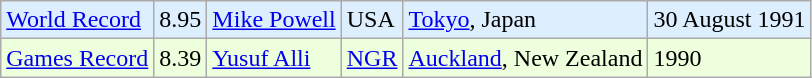<table class="wikitable">
<tr bgcolor = "ddeeff">
<td><a href='#'>World Record</a></td>
<td>8.95</td>
<td><a href='#'>Mike Powell</a></td>
<td>USA</td>
<td><a href='#'>Tokyo</a>, Japan</td>
<td>30 August 1991</td>
</tr>
<tr bgcolor = "eeffdd">
<td><a href='#'>Games Record</a></td>
<td>8.39</td>
<td><a href='#'>Yusuf Alli</a></td>
<td><a href='#'>NGR</a></td>
<td><a href='#'>Auckland</a>, New Zealand</td>
<td>1990</td>
</tr>
</table>
